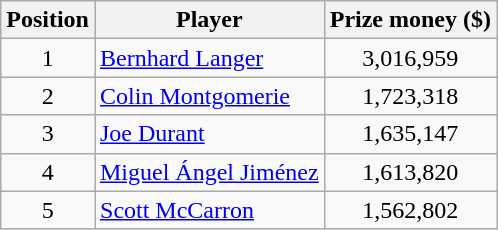<table class="wikitable">
<tr>
<th>Position</th>
<th>Player</th>
<th>Prize money ($)</th>
</tr>
<tr>
<td align=center>1</td>
<td> <a href='#'>Bernhard Langer</a></td>
<td align=center>3,016,959</td>
</tr>
<tr>
<td align=center>2</td>
<td> <a href='#'>Colin Montgomerie</a></td>
<td align=center>1,723,318</td>
</tr>
<tr>
<td align=center>3</td>
<td> <a href='#'>Joe Durant</a></td>
<td align=center>1,635,147</td>
</tr>
<tr>
<td align=center>4</td>
<td> <a href='#'>Miguel Ángel Jiménez</a></td>
<td align=center>1,613,820</td>
</tr>
<tr>
<td align=center>5</td>
<td> <a href='#'>Scott McCarron</a></td>
<td align=center>1,562,802</td>
</tr>
</table>
